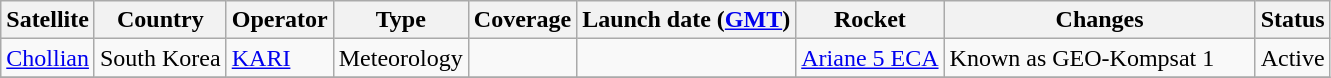<table class="wikitable sortable" border="1"}>
<tr>
<th>Satellite</th>
<th>Country</th>
<th>Operator</th>
<th>Type</th>
<th>Coverage </th>
<th>Launch date  (<a href='#'>GMT</a>) </th>
<th>Rocket</th>
<th width="200pt">Changes</th>
<th>Status </th>
</tr>
<tr>
<td><a href='#'>Chollian</a></td>
<td>South Korea</td>
<td><a href='#'>KARI</a></td>
<td>Meteorology</td>
<td></td>
<td></td>
<td><a href='#'>Ariane 5 ECA</a></td>
<td>Known as GEO-Kompsat 1</td>
<td>Active</td>
</tr>
<tr>
</tr>
</table>
